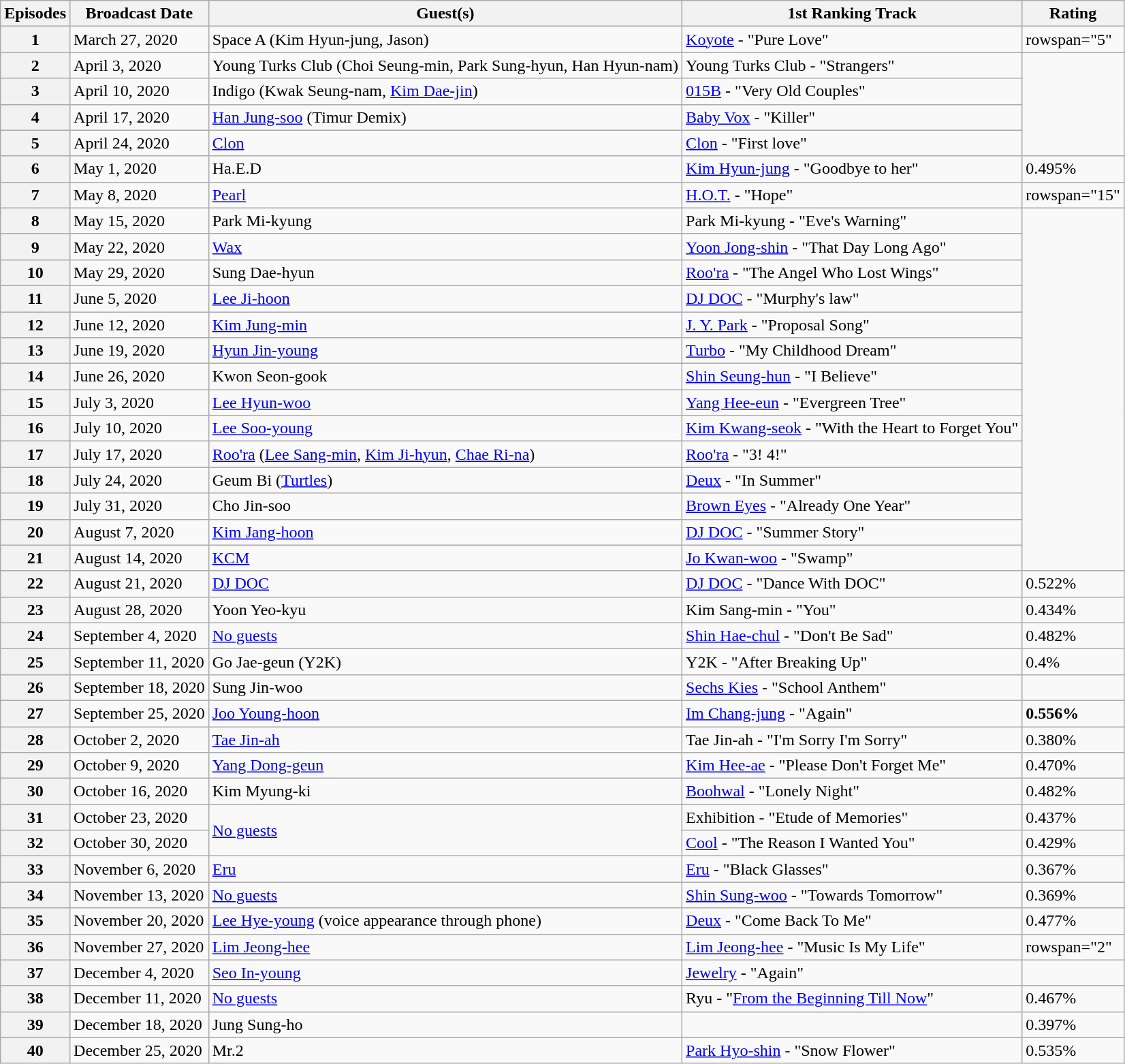<table class="wikitable">
<tr>
<th>Episodes</th>
<th>Broadcast Date</th>
<th>Guest(s)</th>
<th>1st Ranking Track</th>
<th>Rating</th>
</tr>
<tr>
<th>1</th>
<td>March 27, 2020</td>
<td>Space A (Kim Hyun-jung, Jason)</td>
<td><a href='#'>Koyote</a> - "Pure Love"</td>
<td>rowspan="5" </td>
</tr>
<tr>
<th>2</th>
<td>April 3, 2020</td>
<td>Young Turks Club (Choi Seung-min, Park Sung-hyun, Han Hyun-nam)</td>
<td>Young Turks Club - "Strangers"</td>
</tr>
<tr>
<th>3</th>
<td>April 10, 2020</td>
<td>Indigo (Kwak Seung-nam, <a href='#'>Kim Dae-jin</a>)</td>
<td><a href='#'>015B</a> - "Very Old Couples"</td>
</tr>
<tr>
<th>4</th>
<td>April 17, 2020</td>
<td><a href='#'>Han Jung-soo</a> (Timur Demix)</td>
<td><a href='#'>Baby Vox</a> - "Killer"</td>
</tr>
<tr>
<th>5</th>
<td>April 24, 2020</td>
<td><a href='#'>Clon</a></td>
<td><a href='#'>Clon</a> - "First love"</td>
</tr>
<tr>
<th>6</th>
<td>May 1, 2020</td>
<td>Ha.E.D</td>
<td><a href='#'>Kim Hyun-jung</a> - "Goodbye to her"</td>
<td>0.495%</td>
</tr>
<tr>
<th>7</th>
<td>May 8, 2020</td>
<td><a href='#'>Pearl</a></td>
<td><a href='#'>H.O.T.</a> - "Hope"</td>
<td>rowspan="15" </td>
</tr>
<tr>
<th>8</th>
<td>May 15, 2020</td>
<td>Park Mi-kyung</td>
<td>Park Mi-kyung - "Eve's Warning"</td>
</tr>
<tr>
<th>9</th>
<td>May 22, 2020</td>
<td><a href='#'>Wax</a></td>
<td><a href='#'>Yoon Jong-shin</a> - "That Day Long Ago"</td>
</tr>
<tr>
<th>10</th>
<td>May 29, 2020</td>
<td>Sung Dae-hyun</td>
<td><a href='#'>Roo'ra</a> - "The Angel Who Lost Wings"</td>
</tr>
<tr>
<th>11</th>
<td>June 5, 2020</td>
<td><a href='#'>Lee Ji-hoon</a></td>
<td><a href='#'>DJ DOC</a> - "Murphy's law"</td>
</tr>
<tr>
<th>12</th>
<td>June 12, 2020</td>
<td><a href='#'>Kim Jung-min</a></td>
<td><a href='#'>J. Y. Park</a> - "Proposal Song"</td>
</tr>
<tr>
<th>13</th>
<td>June 19, 2020</td>
<td><a href='#'>Hyun Jin-young</a></td>
<td><a href='#'>Turbo</a> - "My Childhood Dream"</td>
</tr>
<tr>
<th>14</th>
<td>June 26, 2020</td>
<td>Kwon Seon-gook</td>
<td><a href='#'>Shin Seung-hun</a> - "I Believe"</td>
</tr>
<tr>
<th>15</th>
<td>July 3, 2020</td>
<td><a href='#'>Lee Hyun-woo</a></td>
<td><a href='#'>Yang Hee-eun</a> - "Evergreen Tree"</td>
</tr>
<tr>
<th>16</th>
<td>July 10, 2020</td>
<td><a href='#'>Lee Soo-young</a></td>
<td><a href='#'>Kim Kwang-seok</a> - "With the Heart to Forget You"</td>
</tr>
<tr>
<th>17</th>
<td>July 17, 2020</td>
<td><a href='#'>Roo'ra</a> (<a href='#'>Lee Sang-min</a>, <a href='#'>Kim Ji-hyun</a>, <a href='#'>Chae Ri-na</a>)</td>
<td><a href='#'>Roo'ra</a> - "3! 4!"</td>
</tr>
<tr>
<th>18</th>
<td>July 24, 2020</td>
<td>Geum Bi (<a href='#'>Turtles</a>)</td>
<td><a href='#'>Deux</a> - "In Summer"</td>
</tr>
<tr>
<th>19</th>
<td>July 31, 2020</td>
<td>Cho Jin-soo</td>
<td><a href='#'>Brown Eyes</a> - "Already One Year"</td>
</tr>
<tr>
<th>20</th>
<td>August 7, 2020</td>
<td><a href='#'>Kim Jang-hoon</a></td>
<td><a href='#'>DJ DOC</a> - "Summer Story"</td>
</tr>
<tr>
<th>21</th>
<td>August 14, 2020</td>
<td><a href='#'>KCM</a></td>
<td><a href='#'>Jo Kwan-woo</a> - "Swamp"</td>
</tr>
<tr>
<th>22</th>
<td>August 21, 2020</td>
<td><a href='#'>DJ DOC</a></td>
<td><a href='#'>DJ DOC</a> - "Dance With DOC"</td>
<td>0.522%</td>
</tr>
<tr>
<th>23</th>
<td>August 28, 2020</td>
<td>Yoon Yeo-kyu</td>
<td>Kim Sang-min - "You"</td>
<td>0.434%</td>
</tr>
<tr>
<th>24</th>
<td>September 4, 2020</td>
<td><a href='#'>No guests</a></td>
<td><a href='#'>Shin Hae-chul</a> - "Don't Be Sad"</td>
<td>0.482%</td>
</tr>
<tr>
<th>25</th>
<td>September 11, 2020</td>
<td>Go Jae-geun (Y2K)</td>
<td>Y2K - "After Breaking Up"</td>
<td>0.4%</td>
</tr>
<tr>
<th>26</th>
<td>September 18, 2020</td>
<td>Sung Jin-woo</td>
<td><a href='#'>Sechs Kies</a> - "School Anthem"</td>
<td></td>
</tr>
<tr>
<th>27</th>
<td>September 25, 2020</td>
<td><a href='#'>Joo Young-hoon</a></td>
<td><a href='#'>Im Chang-jung</a> - "Again"</td>
<td><span><strong>0.556%</strong></span></td>
</tr>
<tr>
<th>28</th>
<td>October 2, 2020</td>
<td><a href='#'>Tae Jin-ah</a></td>
<td>Tae Jin-ah - "I'm Sorry I'm Sorry"</td>
<td>0.380%</td>
</tr>
<tr>
<th>29</th>
<td>October 9, 2020</td>
<td><a href='#'>Yang Dong-geun</a></td>
<td><a href='#'>Kim Hee-ae</a> - "Please Don't Forget Me"</td>
<td>0.470%</td>
</tr>
<tr>
<th>30</th>
<td>October 16, 2020</td>
<td>Kim Myung-ki</td>
<td><a href='#'>Boohwal</a> - "Lonely Night"</td>
<td>0.482%</td>
</tr>
<tr>
<th>31</th>
<td>October 23, 2020</td>
<td rowspan="2"><a href='#'>No guests</a></td>
<td>Exhibition - "Etude of Memories"</td>
<td>0.437%</td>
</tr>
<tr>
<th>32</th>
<td>October 30, 2020</td>
<td><a href='#'>Cool</a> - "The Reason I Wanted You"</td>
<td>0.429%</td>
</tr>
<tr>
<th>33</th>
<td>November 6, 2020</td>
<td><a href='#'>Eru</a></td>
<td><a href='#'>Eru</a> - "Black Glasses"</td>
<td>0.367%</td>
</tr>
<tr>
<th>34</th>
<td>November 13, 2020</td>
<td><a href='#'>No guests</a></td>
<td><a href='#'>Shin Sung-woo</a> - "Towards Tomorrow"</td>
<td>0.369%</td>
</tr>
<tr>
<th>35</th>
<td>November 20, 2020</td>
<td><a href='#'>Lee Hye-young</a> (voice appearance through phone)</td>
<td><a href='#'>Deux</a> - "Come Back To Me"</td>
<td>0.477%</td>
</tr>
<tr>
<th>36</th>
<td>November 27, 2020</td>
<td><a href='#'>Lim Jeong-hee</a></td>
<td><a href='#'>Lim Jeong-hee</a> - "Music Is My Life"</td>
<td>rowspan="2" </td>
</tr>
<tr>
<th>37</th>
<td>December 4, 2020</td>
<td><a href='#'>Seo In-young</a></td>
<td><a href='#'>Jewelry</a> - "Again"</td>
</tr>
<tr>
<th>38</th>
<td>December 11, 2020</td>
<td><a href='#'>No guests</a></td>
<td>Ryu - "<a href='#'>From the Beginning Till Now</a>"</td>
<td>0.467%</td>
</tr>
<tr>
<th>39</th>
<td>December 18, 2020</td>
<td>Jung Sung-ho</td>
<td></td>
<td>0.397%</td>
</tr>
<tr>
<th>40</th>
<td>December 25, 2020</td>
<td>Mr.2</td>
<td><a href='#'>Park Hyo-shin</a> - "Snow Flower"</td>
<td>0.535%</td>
</tr>
</table>
